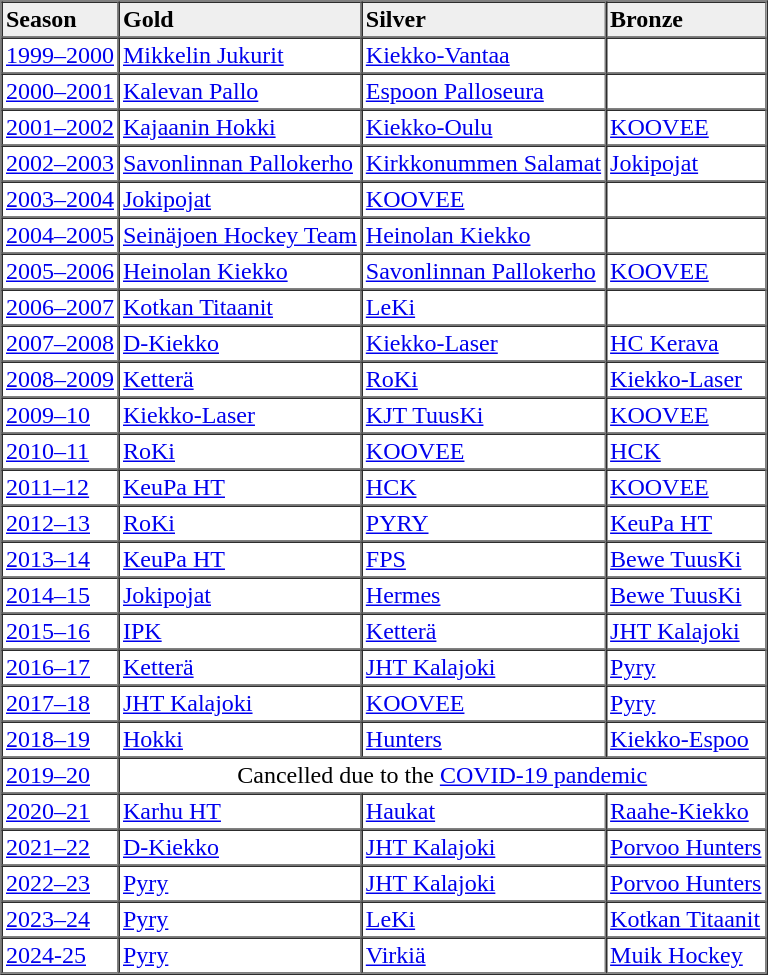<table border="1" cellspacing="0" cellpadding="2">
<tr bgcolor="#efefef">
<td><strong>Season</strong></td>
<td><strong>Gold</strong></td>
<td><strong>Silver</strong></td>
<td><strong>Bronze</strong></td>
</tr>
<tr>
<td><a href='#'>1999–2000</a></td>
<td><a href='#'>Mikkelin Jukurit</a></td>
<td><a href='#'>Kiekko-Vantaa</a></td>
<td></td>
</tr>
<tr>
<td><a href='#'>2000–2001</a></td>
<td><a href='#'>Kalevan Pallo</a></td>
<td><a href='#'>Espoon Palloseura</a></td>
<td></td>
</tr>
<tr>
<td><a href='#'>2001–2002</a></td>
<td><a href='#'>Kajaanin Hokki</a></td>
<td><a href='#'>Kiekko-Oulu</a></td>
<td><a href='#'>KOOVEE</a></td>
</tr>
<tr>
<td><a href='#'>2002–2003</a></td>
<td><a href='#'>Savonlinnan Pallokerho</a></td>
<td><a href='#'>Kirkkonummen Salamat</a></td>
<td><a href='#'>Jokipojat</a></td>
</tr>
<tr>
<td><a href='#'>2003–2004</a></td>
<td><a href='#'>Jokipojat</a></td>
<td><a href='#'>KOOVEE</a></td>
<td></td>
</tr>
<tr>
<td><a href='#'>2004–2005</a></td>
<td><a href='#'>Seinäjoen Hockey Team</a></td>
<td><a href='#'>Heinolan Kiekko</a></td>
<td></td>
</tr>
<tr>
<td><a href='#'>2005–2006</a></td>
<td><a href='#'>Heinolan Kiekko</a></td>
<td><a href='#'>Savonlinnan Pallokerho</a></td>
<td><a href='#'>KOOVEE</a></td>
</tr>
<tr>
<td><a href='#'>2006–2007</a></td>
<td><a href='#'>Kotkan Titaanit</a></td>
<td><a href='#'>LeKi</a></td>
<td></td>
</tr>
<tr>
<td><a href='#'>2007–2008</a></td>
<td><a href='#'>D-Kiekko</a></td>
<td><a href='#'>Kiekko-Laser</a></td>
<td><a href='#'>HC Kerava</a></td>
</tr>
<tr>
<td><a href='#'>2008–2009</a></td>
<td><a href='#'>Ketterä</a></td>
<td><a href='#'>RoKi</a></td>
<td><a href='#'>Kiekko-Laser</a></td>
</tr>
<tr>
<td><a href='#'>2009–10</a></td>
<td><a href='#'>Kiekko-Laser</a></td>
<td><a href='#'>KJT TuusKi</a></td>
<td><a href='#'>KOOVEE</a></td>
</tr>
<tr>
<td><a href='#'>2010–11</a></td>
<td><a href='#'>RoKi</a></td>
<td><a href='#'>KOOVEE</a></td>
<td><a href='#'>HCK</a></td>
</tr>
<tr>
<td><a href='#'>2011–12</a></td>
<td><a href='#'>KeuPa HT</a></td>
<td><a href='#'>HCK</a></td>
<td><a href='#'>KOOVEE</a></td>
</tr>
<tr>
<td><a href='#'>2012–13</a></td>
<td><a href='#'>RoKi</a></td>
<td><a href='#'>PYRY</a></td>
<td><a href='#'>KeuPa HT</a></td>
</tr>
<tr>
<td><a href='#'>2013–14</a></td>
<td><a href='#'>KeuPa HT</a></td>
<td><a href='#'>FPS</a></td>
<td><a href='#'>Bewe TuusKi</a></td>
</tr>
<tr>
<td><a href='#'>2014–15</a></td>
<td><a href='#'>Jokipojat</a></td>
<td><a href='#'>Hermes</a></td>
<td><a href='#'>Bewe TuusKi</a></td>
</tr>
<tr>
<td><a href='#'>2015–16</a></td>
<td><a href='#'>IPK</a></td>
<td><a href='#'>Ketterä</a></td>
<td><a href='#'>JHT Kalajoki</a></td>
</tr>
<tr>
<td><a href='#'>2016–17</a></td>
<td><a href='#'>Ketterä</a></td>
<td><a href='#'>JHT Kalajoki</a></td>
<td><a href='#'>Pyry</a></td>
</tr>
<tr>
<td><a href='#'>2017–18</a></td>
<td><a href='#'>JHT Kalajoki</a></td>
<td><a href='#'>KOOVEE</a></td>
<td><a href='#'>Pyry</a></td>
</tr>
<tr>
<td><a href='#'>2018–19</a></td>
<td><a href='#'>Hokki</a></td>
<td><a href='#'>Hunters</a></td>
<td><a href='#'>Kiekko-Espoo</a></td>
</tr>
<tr>
<td><a href='#'>2019–20</a></td>
<td colspan=10 align=center>Cancelled due to the <a href='#'>COVID-19 pandemic</a></td>
</tr>
<tr>
<td><a href='#'>2020–21</a></td>
<td><a href='#'>Karhu HT</a></td>
<td><a href='#'>Haukat</a></td>
<td><a href='#'>Raahe-Kiekko</a></td>
</tr>
<tr>
<td><a href='#'>2021–22</a></td>
<td><a href='#'>D-Kiekko</a></td>
<td><a href='#'>JHT Kalajoki</a></td>
<td><a href='#'>Porvoo Hunters</a></td>
</tr>
<tr>
<td><a href='#'>2022–23</a></td>
<td><a href='#'>Pyry</a></td>
<td><a href='#'>JHT Kalajoki</a></td>
<td><a href='#'>Porvoo Hunters</a></td>
</tr>
<tr>
<td><a href='#'>2023–24</a></td>
<td><a href='#'>Pyry</a></td>
<td><a href='#'>LeKi</a></td>
<td><a href='#'>Kotkan Titaanit</a></td>
</tr>
<tr>
<td><a href='#'>2024-25</a></td>
<td><a href='#'>Pyry</a></td>
<td><a href='#'>Virkiä</a></td>
<td><a href='#'>Muik Hockey</a></td>
</tr>
</table>
